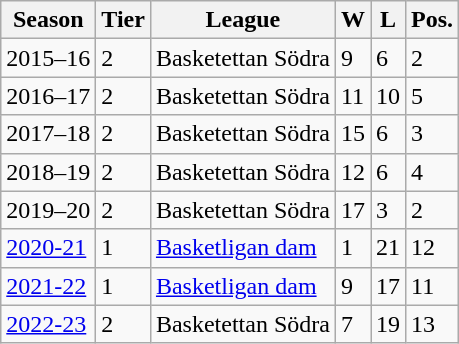<table class="wikitable">
<tr>
<th>Season</th>
<th>Tier</th>
<th>League</th>
<th>W</th>
<th>L</th>
<th>Pos.</th>
</tr>
<tr>
<td>2015–16</td>
<td>2</td>
<td>Basketettan Södra</td>
<td>9</td>
<td>6</td>
<td>2</td>
</tr>
<tr>
<td>2016–17</td>
<td>2</td>
<td>Basketettan Södra</td>
<td>11</td>
<td>10</td>
<td>5</td>
</tr>
<tr>
<td>2017–18</td>
<td>2</td>
<td>Basketettan Södra</td>
<td>15</td>
<td>6</td>
<td>3</td>
</tr>
<tr>
<td>2018–19</td>
<td>2</td>
<td>Basketettan Södra</td>
<td>12</td>
<td>6</td>
<td>4</td>
</tr>
<tr>
<td>2019–20</td>
<td>2</td>
<td>Basketettan Södra</td>
<td>17</td>
<td>3</td>
<td>2</td>
</tr>
<tr>
<td><a href='#'>2020-21</a></td>
<td>1</td>
<td><a href='#'>Basketligan dam</a></td>
<td>1</td>
<td>21</td>
<td>12</td>
</tr>
<tr>
<td><a href='#'>2021-22</a></td>
<td>1</td>
<td><a href='#'>Basketligan dam</a></td>
<td>9</td>
<td>17</td>
<td>11</td>
</tr>
<tr>
<td><a href='#'>2022-23</a></td>
<td>2</td>
<td>Basketettan Södra</td>
<td>7</td>
<td>19</td>
<td>13</td>
</tr>
</table>
